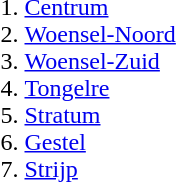<table>
<tr>
<td></td>
<td><br><ol><li><a href='#'>Centrum</a></li><li><a href='#'>Woensel-Noord</a></li><li><a href='#'>Woensel-Zuid</a></li><li><a href='#'>Tongelre</a></li><li><a href='#'>Stratum</a></li><li><a href='#'>Gestel</a></li><li><a href='#'>Strijp</a></li></ol></td>
</tr>
</table>
